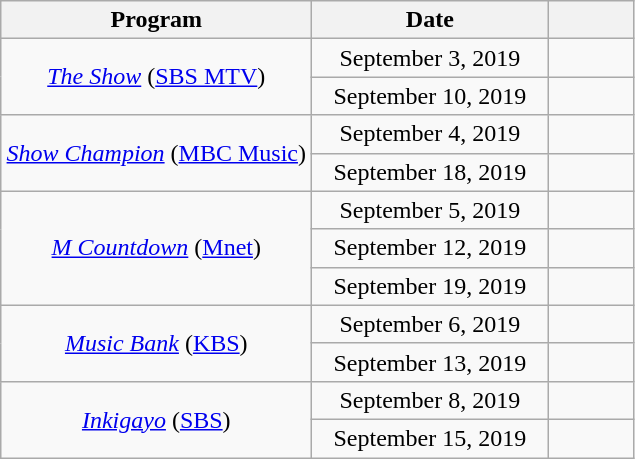<table class="wikitable" style="text-align:center;">
<tr>
<th style="width:200px;">Program</th>
<th style="width:150px;">Date</th>
<th style="width:50px;"></th>
</tr>
<tr>
<td rowspan="2"><em><a href='#'>The Show</a></em> (<a href='#'>SBS MTV</a>)</td>
<td>September 3, 2019</td>
<td></td>
</tr>
<tr>
<td>September 10, 2019</td>
<td></td>
</tr>
<tr>
<td rowspan="2"><em><a href='#'>Show Champion</a></em> (<a href='#'>MBC Music</a>)</td>
<td>September 4, 2019</td>
<td></td>
</tr>
<tr>
<td>September 18, 2019</td>
<td></td>
</tr>
<tr>
<td rowspan="3"><em><a href='#'>M Countdown</a></em> (<a href='#'>Mnet</a>)</td>
<td>September 5, 2019</td>
<td></td>
</tr>
<tr>
<td>September 12, 2019</td>
<td></td>
</tr>
<tr>
<td>September 19, 2019</td>
<td></td>
</tr>
<tr>
<td rowspan="2"><em><a href='#'>Music Bank</a></em> (<a href='#'>KBS</a>)</td>
<td>September 6, 2019</td>
<td></td>
</tr>
<tr>
<td>September 13, 2019</td>
<td></td>
</tr>
<tr>
<td rowspan="2"><em><a href='#'>Inkigayo</a></em> (<a href='#'>SBS</a>)</td>
<td>September 8, 2019</td>
<td></td>
</tr>
<tr>
<td>September 15, 2019</td>
<td></td>
</tr>
</table>
